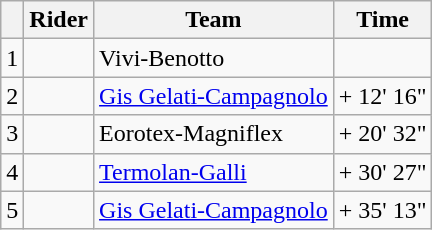<table class="wikitable">
<tr>
<th></th>
<th>Rider</th>
<th>Team</th>
<th>Time</th>
</tr>
<tr>
<td>1</td>
<td> </td>
<td>Vivi-Benotto</td>
<td align=right></td>
</tr>
<tr>
<td>2</td>
<td></td>
<td><a href='#'>Gis Gelati-Campagnolo</a></td>
<td align=right>+ 12' 16"</td>
</tr>
<tr>
<td>3</td>
<td></td>
<td>Eorotex-Magniflex</td>
<td align=right>+ 20' 32"</td>
</tr>
<tr>
<td>4</td>
<td></td>
<td><a href='#'>Termolan-Galli</a></td>
<td align=right>+ 30' 27"</td>
</tr>
<tr>
<td>5</td>
<td></td>
<td><a href='#'>Gis Gelati-Campagnolo</a></td>
<td align=right>+ 35' 13"</td>
</tr>
</table>
